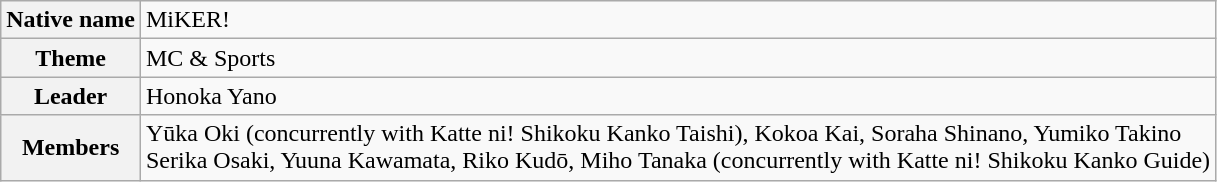<table class="wikitable">
<tr>
<th>Native name</th>
<td>MiKER!</td>
</tr>
<tr>
<th>Theme</th>
<td>MC & Sports</td>
</tr>
<tr>
<th>Leader</th>
<td>Honoka Yano</td>
</tr>
<tr>
<th>Members</th>
<td>Yūka Oki (concurrently with Katte ni! Shikoku Kanko Taishi), Kokoa Kai, Soraha Shinano, Yumiko Takino<br>Serika Osaki, Yuuna Kawamata, Riko Kudō, Miho Tanaka (concurrently with Katte ni! Shikoku Kanko Guide)</td>
</tr>
</table>
